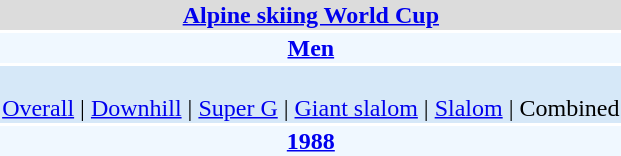<table align="right" class="toccolours" style="margin: 0 0 1em 1em;">
<tr>
<td colspan="2" align=center bgcolor=Gainsboro><strong><a href='#'>Alpine skiing World Cup</a></strong></td>
</tr>
<tr>
<td colspan="2" align=center bgcolor=AliceBlue><strong><a href='#'>Men</a></strong></td>
</tr>
<tr>
<td colspan="2" align=center bgcolor=D6E8F8><br><a href='#'>Overall</a> | 
<a href='#'>Downhill</a> | 
<a href='#'>Super G</a> | 
<a href='#'>Giant slalom</a> | 
<a href='#'>Slalom</a> | 
Combined</td>
</tr>
<tr>
<td colspan="2" align=center bgcolor=AliceBlue><strong><a href='#'>1988</a></strong></td>
</tr>
</table>
